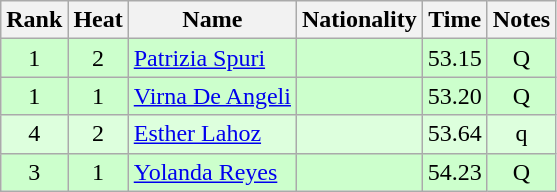<table class="wikitable sortable" style="text-align:center">
<tr>
<th>Rank</th>
<th>Heat</th>
<th>Name</th>
<th>Nationality</th>
<th>Time</th>
<th>Notes</th>
</tr>
<tr bgcolor=ccffcc>
<td>1</td>
<td>2</td>
<td align=left><a href='#'>Patrizia Spuri</a></td>
<td align=left></td>
<td>53.15</td>
<td>Q</td>
</tr>
<tr bgcolor=ccffcc>
<td>1</td>
<td>1</td>
<td align=left><a href='#'>Virna De Angeli</a></td>
<td align=left></td>
<td>53.20</td>
<td>Q</td>
</tr>
<tr bgcolor=ddffdd>
<td>4</td>
<td>2</td>
<td align=left><a href='#'>Esther Lahoz</a></td>
<td align=left></td>
<td>53.64</td>
<td>q</td>
</tr>
<tr bgcolor=ccffcc>
<td>3</td>
<td>1</td>
<td align=left><a href='#'>Yolanda Reyes</a></td>
<td align=left></td>
<td>54.23</td>
<td>Q</td>
</tr>
</table>
